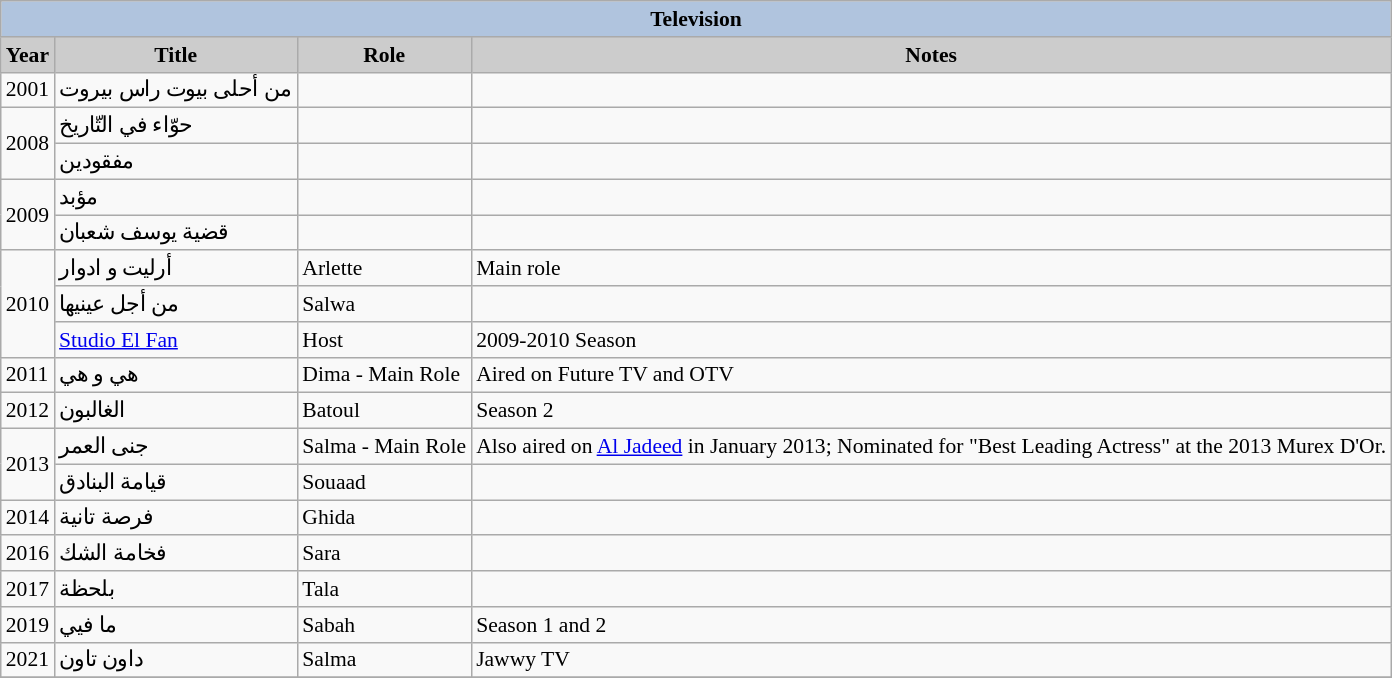<table class="wikitable" style="font-size:90%">
<tr style="text-align:center;">
<th colspan=4 style="background:#B0C4DE;">Television</th>
</tr>
<tr style="text-align:center;">
<th style="background:#ccc;">Year</th>
<th style="background:#ccc;">Title</th>
<th style="background:#ccc;">Role</th>
<th style="background:#ccc;">Notes</th>
</tr>
<tr>
<td>2001</td>
<td>من أحلى بيوت راس بيروت</td>
<td></td>
<td></td>
</tr>
<tr>
<td rowspan="2">2008</td>
<td>حوّاء في التّاريخ</td>
<td></td>
<td></td>
</tr>
<tr>
<td>مفقودين</td>
<td></td>
<td></td>
</tr>
<tr>
<td rowspan="2">2009</td>
<td>مؤبد</td>
<td></td>
<td></td>
</tr>
<tr>
<td>قضية يوسف شعبان</td>
<td></td>
<td></td>
</tr>
<tr>
<td rowspan="3">2010</td>
<td>أرليت و ادوار</td>
<td>Arlette</td>
<td>Main role</td>
</tr>
<tr>
<td>من أجل عينيها</td>
<td>Salwa</td>
<td></td>
</tr>
<tr>
<td><a href='#'>Studio El Fan</a></td>
<td>Host</td>
<td>2009-2010 Season</td>
</tr>
<tr>
<td>2011</td>
<td>هي و هي</td>
<td>Dima - Main Role</td>
<td>Aired on Future TV and OTV</td>
</tr>
<tr>
<td>2012</td>
<td>الغالبون</td>
<td>Batoul</td>
<td>Season 2</td>
</tr>
<tr>
<td rowspan="2">2013</td>
<td>جنى العمر</td>
<td>Salma - Main Role</td>
<td>Also aired on <a href='#'>Al Jadeed</a> in January 2013; Nominated for "Best Leading Actress" at the 2013 Murex D'Or.</td>
</tr>
<tr>
<td>قيامة البنادق</td>
<td>Souaad</td>
<td></td>
</tr>
<tr>
<td>2014</td>
<td>فرصة تانية</td>
<td>Ghida</td>
<td></td>
</tr>
<tr>
<td>2016</td>
<td>فخامة الشك</td>
<td>Sara</td>
<td></td>
</tr>
<tr>
<td>2017</td>
<td>بلحظة</td>
<td>Tala</td>
<td></td>
</tr>
<tr>
<td>2019</td>
<td>ما فيي</td>
<td>Sabah</td>
<td>Season 1 and 2</td>
</tr>
<tr>
<td>2021</td>
<td>داون تاون</td>
<td>Salma</td>
<td>Jawwy TV</td>
</tr>
<tr>
</tr>
</table>
